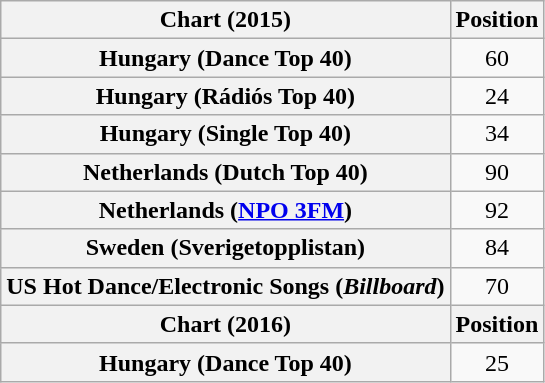<table class="wikitable sortable plainrowheaders" style="text-align:center">
<tr>
<th scope="col">Chart (2015)</th>
<th scope="col">Position</th>
</tr>
<tr>
<th scope="row">Hungary (Dance Top 40)</th>
<td>60</td>
</tr>
<tr>
<th scope="row">Hungary (Rádiós Top 40)</th>
<td>24</td>
</tr>
<tr>
<th scope="row">Hungary (Single Top 40)</th>
<td>34</td>
</tr>
<tr>
<th scope="row">Netherlands (Dutch Top 40)</th>
<td>90</td>
</tr>
<tr>
<th scope="row">Netherlands (<a href='#'>NPO 3FM</a>)</th>
<td>92</td>
</tr>
<tr>
<th scope="row">Sweden (Sverigetopplistan)</th>
<td>84</td>
</tr>
<tr>
<th scope="row">US Hot Dance/Electronic Songs (<em>Billboard</em>)</th>
<td>70</td>
</tr>
<tr>
<th scope="col">Chart (2016)</th>
<th scope="col">Position</th>
</tr>
<tr>
<th scope="row">Hungary (Dance Top 40)</th>
<td>25</td>
</tr>
</table>
